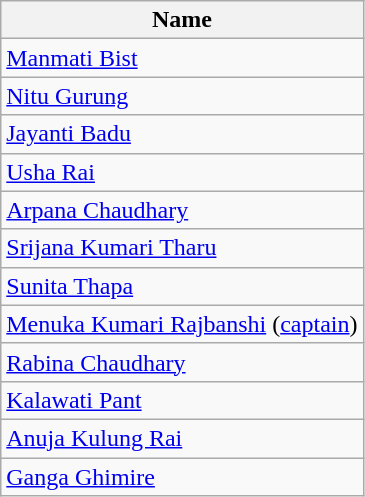<table class="wikitable sortable" style="text-align: left">
<tr>
<th style="text-align:center;">Name</th>
</tr>
<tr>
<td><a href='#'>Manmati Bist</a></td>
</tr>
<tr>
<td><a href='#'>Nitu Gurung</a></td>
</tr>
<tr>
<td><a href='#'>Jayanti Badu</a></td>
</tr>
<tr>
<td><a href='#'>Usha Rai</a></td>
</tr>
<tr>
<td><a href='#'>Arpana Chaudhary</a></td>
</tr>
<tr>
<td><a href='#'>Srijana Kumari Tharu</a></td>
</tr>
<tr>
<td><a href='#'>Sunita Thapa</a></td>
</tr>
<tr>
<td><a href='#'>Menuka Kumari Rajbanshi</a> (<a href='#'>captain</a>)</td>
</tr>
<tr>
<td><a href='#'>Rabina Chaudhary</a></td>
</tr>
<tr>
<td><a href='#'>Kalawati Pant</a></td>
</tr>
<tr>
<td><a href='#'>Anuja Kulung Rai</a></td>
</tr>
<tr>
<td><a href='#'>Ganga Ghimire</a></td>
</tr>
</table>
